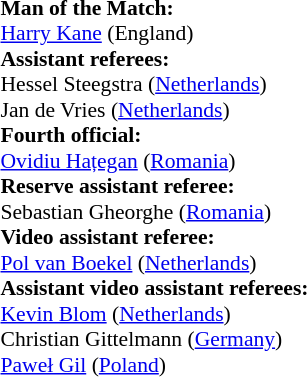<table style="width:100%; font-size:90%;">
<tr>
<td><br><strong>Man of the Match:</strong>
<br><a href='#'>Harry Kane</a> (England)<br><strong>Assistant referees:</strong>
<br>Hessel Steegstra (<a href='#'>Netherlands</a>)
<br>Jan de Vries (<a href='#'>Netherlands</a>)
<br><strong>Fourth official:</strong>
<br><a href='#'>Ovidiu Hațegan</a> (<a href='#'>Romania</a>)
<br><strong>Reserve assistant referee:</strong>
<br>Sebastian Gheorghe (<a href='#'>Romania</a>)
<br><strong>Video assistant referee:</strong>
<br><a href='#'>Pol van Boekel</a> (<a href='#'>Netherlands</a>)
<br><strong>Assistant video assistant referees:</strong>
<br><a href='#'>Kevin Blom</a> (<a href='#'>Netherlands</a>)
<br>Christian Gittelmann (<a href='#'>Germany</a>)
<br><a href='#'>Paweł Gil</a> (<a href='#'>Poland</a>)</td>
</tr>
</table>
